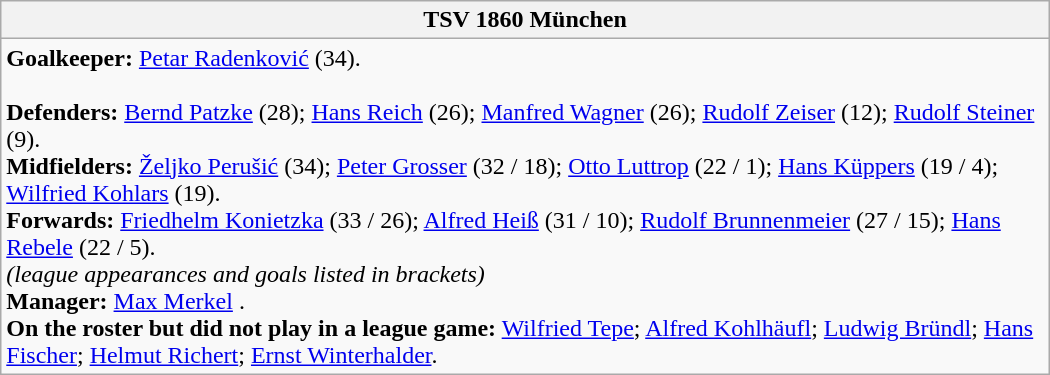<table class="wikitable" style="width:700px;">
<tr>
<th>TSV 1860 München</th>
</tr>
<tr style="text-align:left;">
<td><strong>Goalkeeper:</strong> <a href='#'>Petar Radenković</a>  (34).<br><br><strong>Defenders:</strong> <a href='#'>Bernd Patzke</a> (28); <a href='#'>Hans Reich</a> (26); <a href='#'>Manfred Wagner</a> (26); <a href='#'>Rudolf Zeiser</a> (12); <a href='#'>Rudolf Steiner</a> (9).<br>
<strong>Midfielders:</strong> <a href='#'>Željko Perušić</a>  (34); <a href='#'>Peter Grosser</a> (32 / 18); <a href='#'>Otto Luttrop</a> (22 / 1); <a href='#'>Hans Küppers</a> (19 / 4); <a href='#'>Wilfried Kohlars</a> (19).<br>
<strong>Forwards:</strong> <a href='#'>Friedhelm Konietzka</a> (33 / 26); <a href='#'>Alfred Heiß</a> (31 / 10); <a href='#'>Rudolf Brunnenmeier</a> (27 / 15); <a href='#'>Hans Rebele</a> (22 / 5).
<br><em>(league appearances and goals listed in brackets)</em><br><strong>Manager:</strong> <a href='#'>Max Merkel</a> .<br><strong>On the roster but did not play in a league game:</strong> <a href='#'>Wilfried Tepe</a>; <a href='#'>Alfred Kohlhäufl</a>; <a href='#'>Ludwig Bründl</a>; <a href='#'>Hans Fischer</a>; <a href='#'>Helmut Richert</a>; <a href='#'>Ernst Winterhalder</a>.</td>
</tr>
</table>
